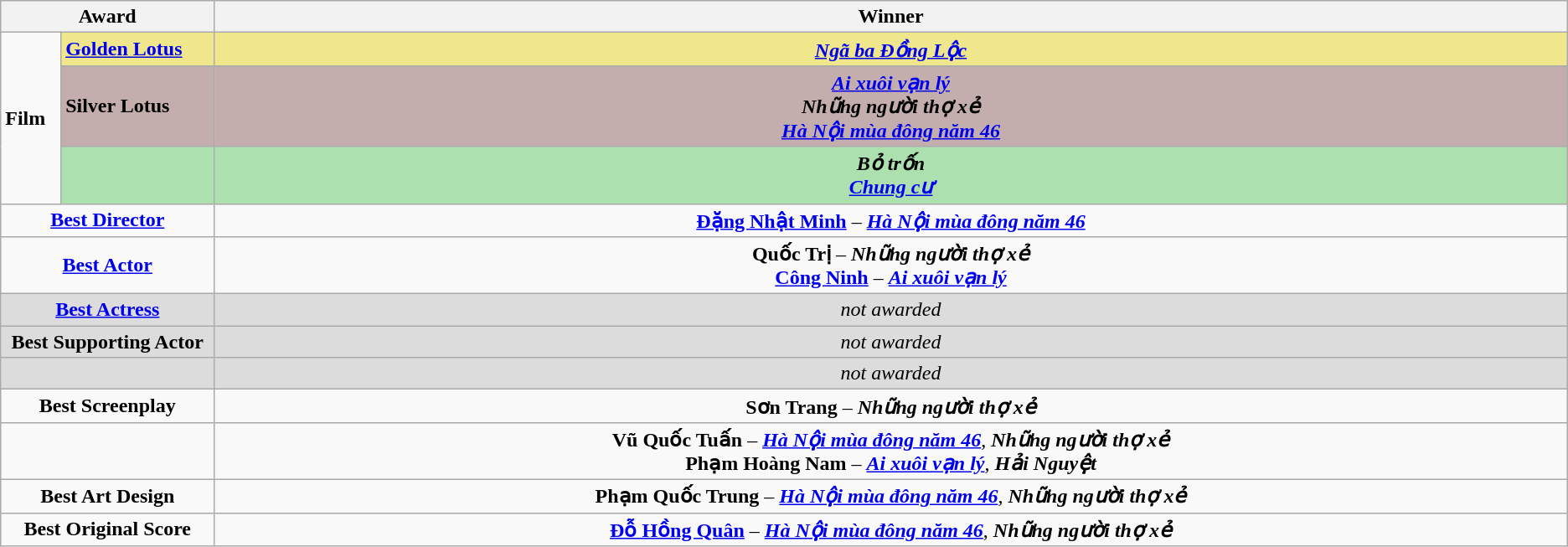<table class=wikitable>
<tr>
<th width="12%" colspan="2">Award</th>
<th width="76%">Winner</th>
</tr>
<tr>
<td rowspan="3"><strong>Film</strong></td>
<td style="background:#F0E68C"><strong><a href='#'>Golden Lotus</a></strong></td>
<td style="background:#F0E68C" align=center><strong><em><a href='#'>Ngã ba Đồng Lộc</a></em></strong></td>
</tr>
<tr>
<td style="background:#C4AEAD"><strong>Silver Lotus</strong></td>
<td style="background:#C4AEAD" align=center><strong><em><a href='#'>Ai xuôi vạn lý</a></em></strong><br><strong><em>Những người thợ xẻ</em></strong><br><strong><em><a href='#'>Hà Nội mùa đông năm 46</a></em></strong></td>
</tr>
<tr>
<td style="background:#ACE1AF"><strong></strong></td>
<td style="background:#ACE1AF" align=center><strong><em>Bỏ trốn</em></strong><br><strong><em><a href='#'>Chung cư</a></em></strong></td>
</tr>
<tr>
<td colspan="2" align=center><strong><a href='#'>Best Director</a></strong></td>
<td align=center><strong><a href='#'>Đặng Nhật Minh</a></strong> – <strong><em><a href='#'>Hà Nội mùa đông năm 46</a></em></strong></td>
</tr>
<tr>
<td colspan="2" align=center><strong><a href='#'>Best Actor</a></strong></td>
<td align=center><strong>Quốc Trị</strong> – <strong><em>Những người thợ xẻ</em></strong><br><strong><a href='#'>Công Ninh</a></strong> – <strong><em><a href='#'>Ai xuôi vạn lý</a></em></strong></td>
</tr>
<tr>
<td colspan="2" align=center style="background:#DCDCDC"><strong><a href='#'>Best Actress</a></strong></td>
<td align=center style="background:#DCDCDC"><em>not awarded</em></td>
</tr>
<tr>
<td colspan="2" align=center style="background:#DCDCDC"><strong>Best Supporting Actor</strong></td>
<td align=center style="background:#DCDCDC"><em>not awarded</em></td>
</tr>
<tr>
<td colspan="2" align=center style="background:#DCDCDC"><strong></strong></td>
<td align=center style="background:#DCDCDC"><em>not awarded</em></td>
</tr>
<tr>
<td colspan="2" align=center><strong>Best Screenplay</strong></td>
<td align=center><strong>Sơn Trang</strong> – <strong><em>Những người thợ xẻ</em></strong></td>
</tr>
<tr>
<td colspan="2" align=center><strong></strong></td>
<td align=center><strong>Vũ Quốc Tuấn</strong> – <strong><em><a href='#'>Hà Nội mùa đông năm 46</a></em></strong>, <strong><em>Những người thợ xẻ</em></strong><br><strong>Phạm Hoàng Nam</strong> – <strong><em><a href='#'>Ai xuôi vạn lý</a></em></strong>, <strong><em>Hải Nguyệt</em></strong></td>
</tr>
<tr>
<td colspan="2" align=center><strong>Best Art Design</strong></td>
<td align=center><strong>Phạm Quốc Trung</strong> – <strong><em><a href='#'>Hà Nội mùa đông năm 46</a></em></strong>, <strong><em>Những người thợ xẻ</em></strong></td>
</tr>
<tr>
<td colspan="2" align=center><strong>Best Original Score</strong></td>
<td align=center><strong><a href='#'>Đỗ Hồng Quân</a></strong> – <strong><em><a href='#'>Hà Nội mùa đông năm 46</a></em></strong>, <strong><em>Những người thợ xẻ</em></strong></td>
</tr>
</table>
